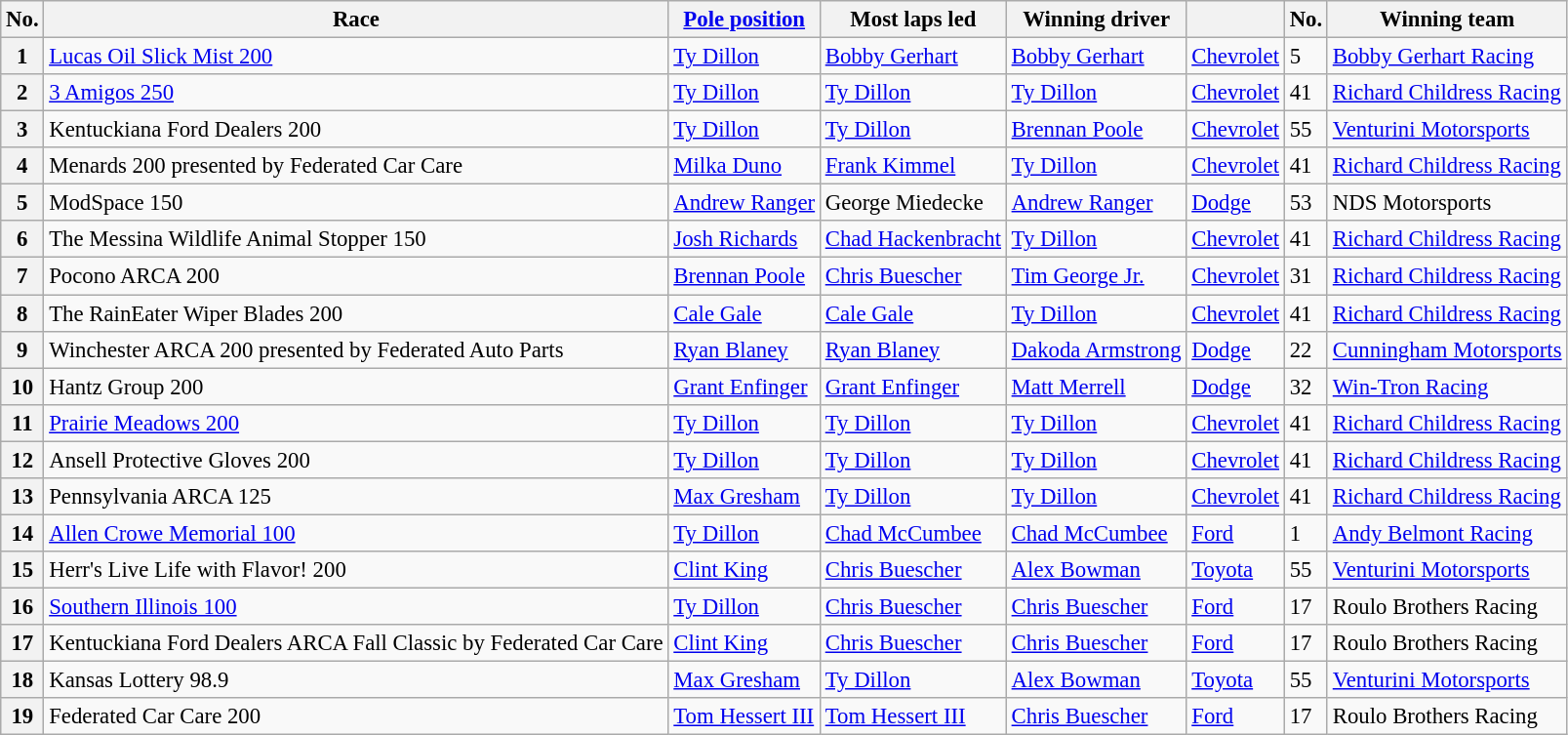<table class="wikitable" style="font-size:95%">
<tr>
<th>No.</th>
<th>Race</th>
<th><a href='#'>Pole position</a></th>
<th>Most laps led</th>
<th>Winning driver</th>
<th></th>
<th>No.</th>
<th>Winning team</th>
</tr>
<tr>
<th>1</th>
<td><a href='#'>Lucas Oil Slick Mist 200</a></td>
<td><a href='#'>Ty Dillon</a></td>
<td><a href='#'>Bobby Gerhart</a></td>
<td><a href='#'>Bobby Gerhart</a></td>
<td><a href='#'>Chevrolet</a></td>
<td>5</td>
<td><a href='#'>Bobby Gerhart Racing</a></td>
</tr>
<tr>
<th>2</th>
<td><a href='#'>3 Amigos 250</a></td>
<td><a href='#'>Ty Dillon</a></td>
<td><a href='#'>Ty Dillon</a></td>
<td><a href='#'>Ty Dillon</a></td>
<td><a href='#'>Chevrolet</a></td>
<td>41</td>
<td><a href='#'>Richard Childress Racing</a></td>
</tr>
<tr>
<th>3</th>
<td>Kentuckiana Ford Dealers 200</td>
<td><a href='#'>Ty Dillon</a></td>
<td><a href='#'>Ty Dillon</a></td>
<td><a href='#'>Brennan Poole</a></td>
<td><a href='#'>Chevrolet</a></td>
<td>55</td>
<td><a href='#'>Venturini Motorsports</a></td>
</tr>
<tr>
<th>4</th>
<td>Menards 200 presented by Federated Car Care</td>
<td><a href='#'>Milka Duno</a></td>
<td><a href='#'>Frank Kimmel</a></td>
<td><a href='#'>Ty Dillon</a></td>
<td><a href='#'>Chevrolet</a></td>
<td>41</td>
<td><a href='#'>Richard Childress Racing</a></td>
</tr>
<tr>
<th>5</th>
<td>ModSpace 150</td>
<td><a href='#'>Andrew Ranger</a></td>
<td>George Miedecke</td>
<td><a href='#'>Andrew Ranger</a></td>
<td><a href='#'>Dodge</a></td>
<td>53</td>
<td>NDS Motorsports</td>
</tr>
<tr>
<th>6</th>
<td>The Messina Wildlife Animal Stopper 150</td>
<td><a href='#'>Josh Richards</a></td>
<td><a href='#'>Chad Hackenbracht</a></td>
<td><a href='#'>Ty Dillon</a></td>
<td><a href='#'>Chevrolet</a></td>
<td>41</td>
<td><a href='#'>Richard Childress Racing</a></td>
</tr>
<tr>
<th>7</th>
<td>Pocono ARCA 200</td>
<td><a href='#'>Brennan Poole</a></td>
<td><a href='#'>Chris Buescher</a></td>
<td><a href='#'>Tim George Jr.</a></td>
<td><a href='#'>Chevrolet</a></td>
<td>31</td>
<td><a href='#'>Richard Childress Racing</a></td>
</tr>
<tr>
<th>8</th>
<td>The RainEater Wiper Blades 200</td>
<td><a href='#'>Cale Gale</a></td>
<td><a href='#'>Cale Gale</a></td>
<td><a href='#'>Ty Dillon</a></td>
<td><a href='#'>Chevrolet</a></td>
<td>41</td>
<td><a href='#'>Richard Childress Racing</a></td>
</tr>
<tr>
<th>9</th>
<td>Winchester ARCA 200 presented by Federated Auto Parts</td>
<td><a href='#'>Ryan Blaney</a></td>
<td><a href='#'>Ryan Blaney</a></td>
<td><a href='#'>Dakoda Armstrong</a></td>
<td><a href='#'>Dodge</a></td>
<td>22</td>
<td><a href='#'>Cunningham Motorsports</a></td>
</tr>
<tr>
<th>10</th>
<td>Hantz Group 200</td>
<td><a href='#'>Grant Enfinger</a></td>
<td><a href='#'>Grant Enfinger</a></td>
<td><a href='#'>Matt Merrell</a></td>
<td><a href='#'>Dodge</a></td>
<td>32</td>
<td><a href='#'>Win-Tron Racing</a></td>
</tr>
<tr>
<th>11</th>
<td><a href='#'>Prairie Meadows 200</a></td>
<td><a href='#'>Ty Dillon</a></td>
<td><a href='#'>Ty Dillon</a></td>
<td><a href='#'>Ty Dillon</a></td>
<td><a href='#'>Chevrolet</a></td>
<td>41</td>
<td><a href='#'>Richard Childress Racing</a></td>
</tr>
<tr>
<th>12</th>
<td>Ansell Protective Gloves 200</td>
<td><a href='#'>Ty Dillon</a></td>
<td><a href='#'>Ty Dillon</a></td>
<td><a href='#'>Ty Dillon</a></td>
<td><a href='#'>Chevrolet</a></td>
<td>41</td>
<td><a href='#'>Richard Childress Racing</a></td>
</tr>
<tr>
<th>13</th>
<td>Pennsylvania ARCA 125</td>
<td><a href='#'>Max Gresham</a></td>
<td><a href='#'>Ty Dillon</a></td>
<td><a href='#'>Ty Dillon</a></td>
<td><a href='#'>Chevrolet</a></td>
<td>41</td>
<td><a href='#'>Richard Childress Racing</a></td>
</tr>
<tr>
<th>14</th>
<td><a href='#'>Allen Crowe Memorial 100</a></td>
<td><a href='#'>Ty Dillon</a></td>
<td><a href='#'>Chad McCumbee</a></td>
<td><a href='#'>Chad McCumbee</a></td>
<td><a href='#'>Ford</a></td>
<td>1</td>
<td><a href='#'>Andy Belmont Racing</a></td>
</tr>
<tr>
<th>15</th>
<td>Herr's Live Life with Flavor! 200</td>
<td><a href='#'>Clint King</a></td>
<td><a href='#'>Chris Buescher</a></td>
<td><a href='#'>Alex Bowman</a></td>
<td><a href='#'>Toyota</a></td>
<td>55</td>
<td><a href='#'>Venturini Motorsports</a></td>
</tr>
<tr>
<th>16</th>
<td><a href='#'>Southern Illinois 100</a></td>
<td><a href='#'>Ty Dillon</a></td>
<td><a href='#'>Chris Buescher</a></td>
<td><a href='#'>Chris Buescher</a></td>
<td><a href='#'>Ford</a></td>
<td>17</td>
<td>Roulo Brothers Racing</td>
</tr>
<tr>
<th>17</th>
<td>Kentuckiana Ford Dealers ARCA Fall Classic by Federated Car Care</td>
<td><a href='#'>Clint King</a></td>
<td><a href='#'>Chris Buescher</a></td>
<td><a href='#'>Chris Buescher</a></td>
<td><a href='#'>Ford</a></td>
<td>17</td>
<td>Roulo Brothers Racing</td>
</tr>
<tr>
<th>18</th>
<td>Kansas Lottery 98.9</td>
<td><a href='#'>Max Gresham</a></td>
<td><a href='#'>Ty Dillon</a></td>
<td><a href='#'>Alex Bowman</a></td>
<td><a href='#'>Toyota</a></td>
<td>55</td>
<td><a href='#'>Venturini Motorsports</a></td>
</tr>
<tr>
<th>19</th>
<td>Federated Car Care 200</td>
<td><a href='#'>Tom Hessert III</a></td>
<td><a href='#'>Tom Hessert III</a></td>
<td><a href='#'>Chris Buescher</a></td>
<td><a href='#'>Ford</a></td>
<td>17</td>
<td>Roulo Brothers Racing</td>
</tr>
</table>
